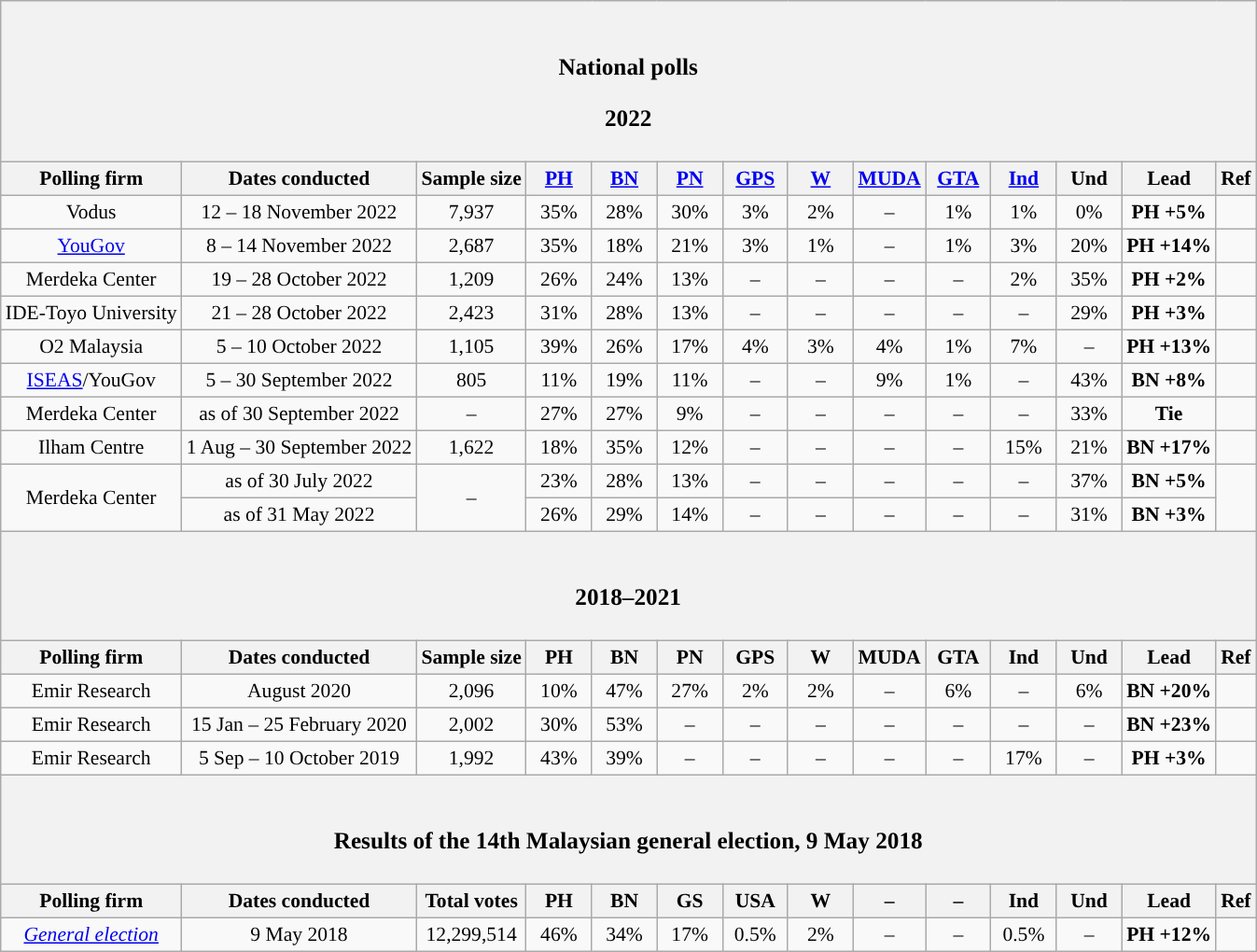<table class="wikitable unsortable" style="text-align:center ;font-size:90%;line-height:1.2">
<tr>
<th colspan=15><br><h3>National polls</h3><h3>2022</h3></th>
</tr>
<tr>
<th>Polling firm</th>
<th>Dates conducted</th>
<th>Sample size</th>
<th style=width:40px><a href='#'>PH</a></th>
<th style=width:40px><a href='#'>BN</a></th>
<th style=width:40px><a href='#'>PN</a></th>
<th style=width:40px><a href='#'>GPS</a></th>
<th style=width:40px><a href='#'>W</a></th>
<th style=width:40px><a href='#'>MUDA</a></th>
<th style=width:40px><a href='#'>GTA</a></th>
<th style=width:40px><a href='#'>Ind</a></th>
<th style=width:40px>Und</th>
<th>Lead</th>
<th>Ref</th>
</tr>
<tr>
<td>Vodus</td>
<td>12 – 18 November 2022</td>
<td>7,937</td>
<td>35%</td>
<td>28%</td>
<td>30%</td>
<td>3%</td>
<td>2%</td>
<td>–</td>
<td>1%</td>
<td>1%</td>
<td>0%</td>
<td><strong>PH +5%</strong></td>
<td></td>
</tr>
<tr>
<td><a href='#'>YouGov</a></td>
<td>8 – 14 November 2022</td>
<td>2,687</td>
<td>35%</td>
<td>18%</td>
<td>21%</td>
<td>3%</td>
<td>1%</td>
<td>–</td>
<td>1%</td>
<td>3%</td>
<td>20%</td>
<td><strong>PH +14%</strong></td>
<td></td>
</tr>
<tr>
<td>Merdeka Center</td>
<td>19 – 28 October 2022</td>
<td>1,209</td>
<td>26%</td>
<td>24%</td>
<td>13%</td>
<td>–</td>
<td>–</td>
<td>–</td>
<td>–</td>
<td>2%</td>
<td>35%</td>
<td><strong>PH +2%</strong></td>
<td></td>
</tr>
<tr>
<td>IDE-Toyo University</td>
<td>21 – 28 October 2022</td>
<td>2,423</td>
<td>31%</td>
<td>28%</td>
<td>13%</td>
<td>–</td>
<td>–</td>
<td>–</td>
<td>–</td>
<td>–</td>
<td>29%</td>
<td><strong>PH +3%</strong></td>
<td></td>
</tr>
<tr>
<td>O2 Malaysia</td>
<td>5 – 10 October 2022</td>
<td>1,105</td>
<td>39%</td>
<td>26%</td>
<td>17%</td>
<td>4%</td>
<td>3%</td>
<td>4%</td>
<td>1%</td>
<td>7%</td>
<td>–</td>
<td><strong>PH +13%</strong></td>
<td></td>
</tr>
<tr>
<td><a href='#'>ISEAS</a>/YouGov</td>
<td>5 – 30 September 2022</td>
<td>805</td>
<td>11%</td>
<td>19%</td>
<td>11%</td>
<td>–</td>
<td>–</td>
<td>9%</td>
<td>1%</td>
<td>–</td>
<td>43%</td>
<td><strong>BN +8%</strong></td>
<td></td>
</tr>
<tr>
<td>Merdeka Center</td>
<td>as of 30 September 2022</td>
<td>–</td>
<td>27%</td>
<td>27%</td>
<td>9%</td>
<td>–</td>
<td>–</td>
<td>–</td>
<td>–</td>
<td>–</td>
<td>33%</td>
<td><strong>Tie</strong></td>
<td></td>
</tr>
<tr>
<td>Ilham Centre</td>
<td>1 Aug – 30 September 2022</td>
<td>1,622</td>
<td>18%</td>
<td>35%</td>
<td>12%</td>
<td>–</td>
<td>–</td>
<td>–</td>
<td>–</td>
<td>15%</td>
<td>21%</td>
<td><strong>BN +17%</strong></td>
<td></td>
</tr>
<tr>
<td rowspan="2">Merdeka Center</td>
<td>as of 30 July 2022</td>
<td rowspan="2">–</td>
<td>23%</td>
<td>28%</td>
<td>13%</td>
<td>–</td>
<td>–</td>
<td>–</td>
<td>–</td>
<td>–</td>
<td>37%</td>
<td><strong>BN +5%</strong></td>
<td rowspan="2"></td>
</tr>
<tr>
<td>as of 31 May 2022</td>
<td>26%</td>
<td>29%</td>
<td>14%</td>
<td>–</td>
<td>–</td>
<td>–</td>
<td>–</td>
<td>–</td>
<td>31%</td>
<td><strong>BN +3%</strong></td>
</tr>
<tr>
<th colspan="15"><br><h3>2018–2021</h3></th>
</tr>
<tr>
<th>Polling firm</th>
<th>Dates conducted</th>
<th>Sample size</th>
<th>PH</th>
<th>BN</th>
<th>PN</th>
<th>GPS</th>
<th>W</th>
<th>MUDA</th>
<th>GTA</th>
<th>Ind</th>
<th>Und</th>
<th>Lead</th>
<th>Ref</th>
</tr>
<tr>
<td>Emir Research</td>
<td>August 2020</td>
<td>2,096</td>
<td>10%</td>
<td>47%</td>
<td>27%</td>
<td>2%</td>
<td>2%</td>
<td>–</td>
<td>6%</td>
<td>–</td>
<td>6%</td>
<td><strong>BN +20%</strong></td>
<td></td>
</tr>
<tr>
<td>Emir Research</td>
<td>15 Jan – 25 February 2020</td>
<td>2,002</td>
<td>30%</td>
<td>53%</td>
<td>–</td>
<td>–</td>
<td>–</td>
<td>–</td>
<td>–</td>
<td>–</td>
<td>–</td>
<td><strong>BN +23%</strong></td>
<td></td>
</tr>
<tr>
<td>Emir Research</td>
<td>5 Sep – 10 October 2019</td>
<td>1,992</td>
<td>43%</td>
<td>39%</td>
<td>–</td>
<td>–</td>
<td>–</td>
<td>–</td>
<td>–</td>
<td>17%</td>
<td>–</td>
<td><strong>PH +3%</strong></td>
<td></td>
</tr>
<tr>
<th colspan="15"><br><h3>Results of the 14th Malaysian general election, 9 May 2018</h3></th>
</tr>
<tr>
<th>Polling firm</th>
<th>Dates conducted</th>
<th>Total votes</th>
<th>PH</th>
<th>BN</th>
<th>GS</th>
<th>USA</th>
<th>W</th>
<th>–</th>
<th>–</th>
<th>Ind</th>
<th>Und</th>
<th>Lead</th>
<th>Ref</th>
</tr>
<tr>
<td><em><a href='#'>General election</a></em></td>
<td>9 May 2018</td>
<td>12,299,514</td>
<td>46%</td>
<td>34%</td>
<td>17%</td>
<td>0.5%</td>
<td>2%</td>
<td>–</td>
<td>–</td>
<td>0.5%</td>
<td>–</td>
<td><strong>PH +12%</strong></td>
<td></td>
</tr>
</table>
